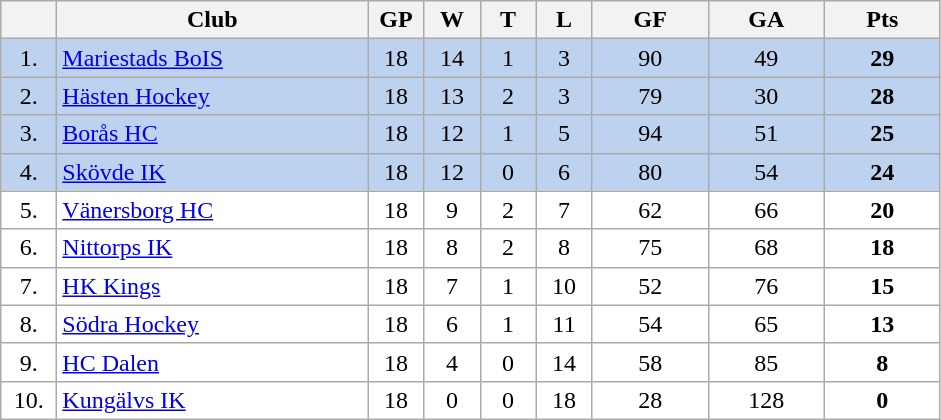<table class="wikitable">
<tr>
<th width="30"></th>
<th width="200">Club</th>
<th width="30">GP</th>
<th width="30">W</th>
<th width="30">T</th>
<th width="30">L</th>
<th width="70">GF</th>
<th width="70">GA</th>
<th width="70">Pts</th>
</tr>
<tr bgcolor="#BCD2EE" align="center">
<td>1.</td>
<td align="left"><a href='#'>Mariestads BoIS</a></td>
<td>18</td>
<td>14</td>
<td>1</td>
<td>3</td>
<td>90</td>
<td>49</td>
<td><strong>29</strong></td>
</tr>
<tr bgcolor="#BCD2EE" align="center">
<td>2.</td>
<td align="left"><a href='#'>Hästen Hockey</a></td>
<td>18</td>
<td>13</td>
<td>2</td>
<td>3</td>
<td>79</td>
<td>30</td>
<td><strong>28</strong></td>
</tr>
<tr bgcolor="#BCD2EE" align="center">
<td>3.</td>
<td align="left"><a href='#'>Borås HC</a></td>
<td>18</td>
<td>12</td>
<td>1</td>
<td>5</td>
<td>94</td>
<td>51</td>
<td><strong>25</strong></td>
</tr>
<tr bgcolor="#BCD2EE" align="center">
<td>4.</td>
<td align="left"><a href='#'>Skövde IK</a></td>
<td>18</td>
<td>12</td>
<td>0</td>
<td>6</td>
<td>80</td>
<td>54</td>
<td><strong>24</strong></td>
</tr>
<tr bgcolor="#FFFFFF" align="center">
<td>5.</td>
<td align="left"><a href='#'>Vänersborg HC</a></td>
<td>18</td>
<td>9</td>
<td>2</td>
<td>7</td>
<td>62</td>
<td>66</td>
<td><strong>20</strong></td>
</tr>
<tr bgcolor="#FFFFFF" align="center">
<td>6.</td>
<td align="left"><a href='#'>Nittorps IK</a></td>
<td>18</td>
<td>8</td>
<td>2</td>
<td>8</td>
<td>75</td>
<td>68</td>
<td><strong>18</strong></td>
</tr>
<tr bgcolor="#FFFFFF" align="center">
<td>7.</td>
<td align="left"><a href='#'>HK Kings</a></td>
<td>18</td>
<td>7</td>
<td>1</td>
<td>10</td>
<td>52</td>
<td>76</td>
<td><strong>15</strong></td>
</tr>
<tr bgcolor="#FFFFFF" align="center">
<td>8.</td>
<td align="left"><a href='#'>Södra Hockey</a></td>
<td>18</td>
<td>6</td>
<td>1</td>
<td>11</td>
<td>54</td>
<td>65</td>
<td><strong>13</strong></td>
</tr>
<tr bgcolor="#FFFFFF" align="center">
<td>9.</td>
<td align="left"><a href='#'>HC Dalen</a></td>
<td>18</td>
<td>4</td>
<td>0</td>
<td>14</td>
<td>58</td>
<td>85</td>
<td><strong>8</strong></td>
</tr>
<tr bgcolor="#FFFFFF" align="center">
<td>10.</td>
<td align="left"><a href='#'>Kungälvs IK</a></td>
<td>18</td>
<td>0</td>
<td>0</td>
<td>18</td>
<td>28</td>
<td>128</td>
<td><strong>0</strong></td>
</tr>
</table>
